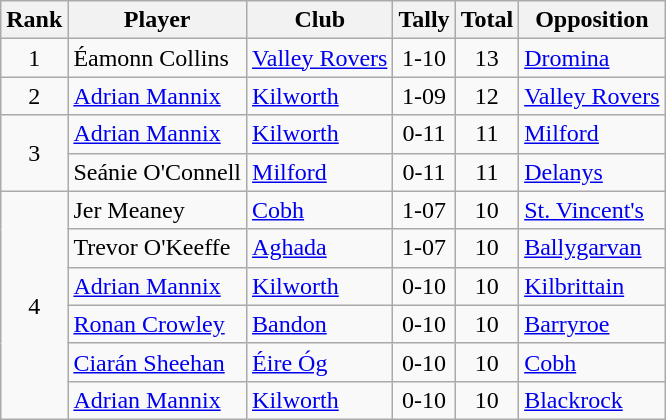<table class="wikitable">
<tr>
<th>Rank</th>
<th>Player</th>
<th>Club</th>
<th>Tally</th>
<th>Total</th>
<th>Opposition</th>
</tr>
<tr>
<td rowspan="1" style="text-align:center;">1</td>
<td>Éamonn Collins</td>
<td><a href='#'>Valley Rovers</a></td>
<td align=center>1-10</td>
<td align=center>13</td>
<td><a href='#'>Dromina</a></td>
</tr>
<tr>
<td rowspan="1" style="text-align:center;">2</td>
<td><a href='#'>Adrian Mannix</a></td>
<td><a href='#'>Kilworth</a></td>
<td align=center>1-09</td>
<td align=center>12</td>
<td><a href='#'>Valley Rovers</a></td>
</tr>
<tr>
<td rowspan="2" style="text-align:center;">3</td>
<td><a href='#'>Adrian Mannix</a></td>
<td><a href='#'>Kilworth</a></td>
<td align=center>0-11</td>
<td align=center>11</td>
<td><a href='#'>Milford</a></td>
</tr>
<tr>
<td>Seánie O'Connell</td>
<td><a href='#'>Milford</a></td>
<td align=center>0-11</td>
<td align=center>11</td>
<td><a href='#'>Delanys</a></td>
</tr>
<tr>
<td rowspan="6" style="text-align:center;">4</td>
<td>Jer Meaney</td>
<td><a href='#'>Cobh</a></td>
<td align=center>1-07</td>
<td align=center>10</td>
<td><a href='#'>St. Vincent's</a></td>
</tr>
<tr>
<td>Trevor O'Keeffe</td>
<td><a href='#'>Aghada</a></td>
<td align=center>1-07</td>
<td align=center>10</td>
<td><a href='#'>Ballygarvan</a></td>
</tr>
<tr>
<td><a href='#'>Adrian Mannix</a></td>
<td><a href='#'>Kilworth</a></td>
<td align=center>0-10</td>
<td align=center>10</td>
<td><a href='#'>Kilbrittain</a></td>
</tr>
<tr>
<td><a href='#'>Ronan Crowley</a></td>
<td><a href='#'>Bandon</a></td>
<td align=center>0-10</td>
<td align=center>10</td>
<td><a href='#'>Barryroe</a></td>
</tr>
<tr>
<td><a href='#'>Ciarán Sheehan</a></td>
<td><a href='#'>Éire Óg</a></td>
<td align=center>0-10</td>
<td align=center>10</td>
<td><a href='#'>Cobh</a></td>
</tr>
<tr>
<td><a href='#'>Adrian Mannix</a></td>
<td><a href='#'>Kilworth</a></td>
<td align=center>0-10</td>
<td align=center>10</td>
<td><a href='#'>Blackrock</a></td>
</tr>
</table>
